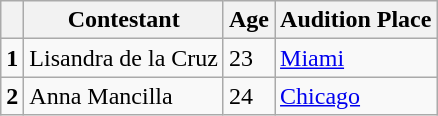<table class="wikitable">
<tr>
<th></th>
<th>Contestant</th>
<th>Age</th>
<th>Audition Place</th>
</tr>
<tr>
<td><strong>1</strong></td>
<td>Lisandra de la Cruz</td>
<td>23</td>
<td><a href='#'>Miami</a></td>
</tr>
<tr>
<td><strong>2</strong></td>
<td>Anna Mancilla</td>
<td>24</td>
<td><a href='#'>Chicago</a></td>
</tr>
</table>
